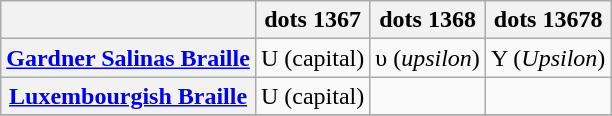<table class="wikitable">
<tr>
<th></th>
<th>dots 1367</th>
<th>dots 1368</th>
<th>dots 13678</th>
</tr>
<tr>
<th align=left><a href='#'>Gardner Salinas Braille</a></th>
<td>U (capital)</td>
<td>υ (<em>upsilon</em>)</td>
<td>Υ (<em>Upsilon</em>)</td>
</tr>
<tr>
<th align=left><a href='#'>Luxembourgish Braille</a></th>
<td>U (capital)</td>
<td></td>
<td></td>
</tr>
<tr>
</tr>
</table>
